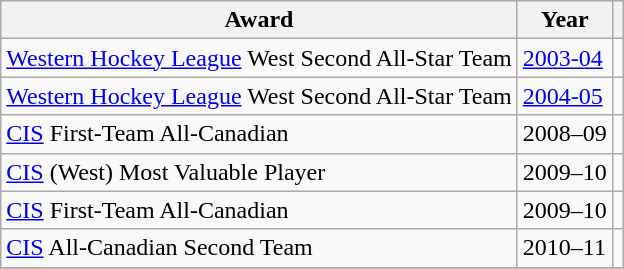<table class="wikitable">
<tr>
<th>Award</th>
<th>Year</th>
<th></th>
</tr>
<tr>
<td><a href='#'>Western Hockey League</a> West Second All-Star Team</td>
<td><a href='#'>2003-04</a></td>
<td></td>
</tr>
<tr>
<td><a href='#'>Western Hockey League</a> West Second All-Star Team</td>
<td><a href='#'>2004-05</a></td>
<td></td>
</tr>
<tr>
<td><a href='#'>CIS</a> First-Team All-Canadian</td>
<td>2008–09</td>
<td></td>
</tr>
<tr>
<td><a href='#'>CIS</a> (West) Most Valuable Player</td>
<td>2009–10</td>
<td></td>
</tr>
<tr>
<td><a href='#'>CIS</a> First-Team All-Canadian</td>
<td>2009–10</td>
<td></td>
</tr>
<tr>
<td><a href='#'>CIS</a> All-Canadian Second Team</td>
<td>2010–11</td>
<td></td>
</tr>
<tr>
</tr>
</table>
